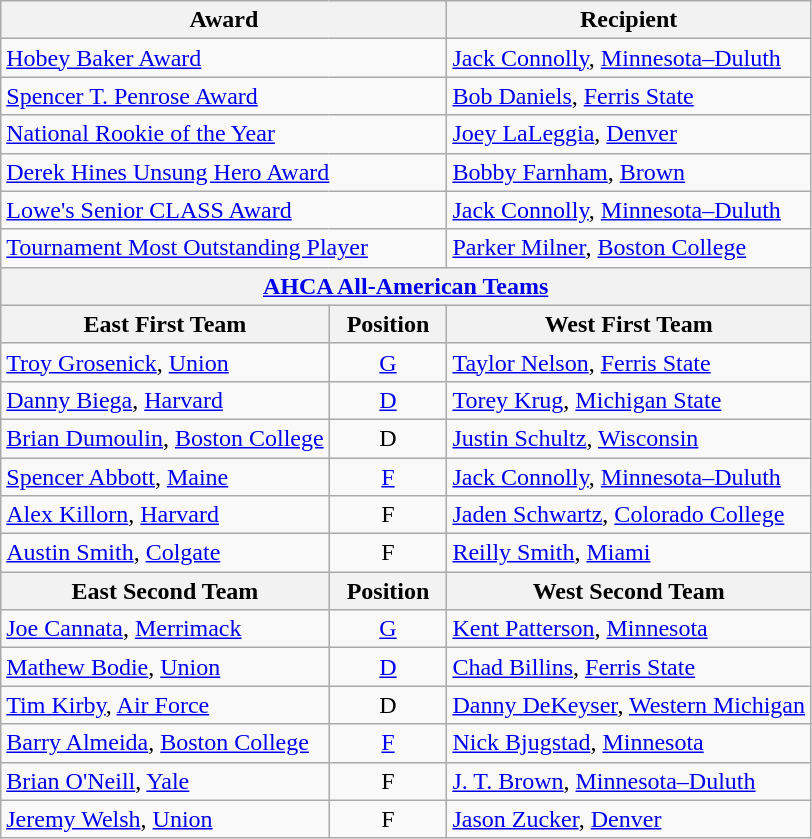<table class="wikitable">
<tr>
<th colspan=2>Award</th>
<th>Recipient</th>
</tr>
<tr>
<td colspan=2><a href='#'>Hobey Baker Award</a></td>
<td><a href='#'>Jack Connolly</a>, <a href='#'>Minnesota–Duluth</a></td>
</tr>
<tr>
<td colspan=2><a href='#'>Spencer T. Penrose Award</a></td>
<td><a href='#'>Bob Daniels</a>, <a href='#'>Ferris State</a></td>
</tr>
<tr>
<td colspan=2><a href='#'>National Rookie of the Year</a></td>
<td><a href='#'>Joey LaLeggia</a>, <a href='#'>Denver</a></td>
</tr>
<tr>
<td colspan=2><a href='#'>Derek Hines Unsung Hero Award</a></td>
<td><a href='#'>Bobby Farnham</a>, <a href='#'>Brown</a></td>
</tr>
<tr>
<td colspan=2><a href='#'>Lowe's Senior CLASS Award</a></td>
<td><a href='#'>Jack Connolly</a>, <a href='#'>Minnesota–Duluth</a></td>
</tr>
<tr>
<td colspan=2><a href='#'>Tournament Most Outstanding Player</a></td>
<td><a href='#'>Parker Milner</a>, <a href='#'>Boston College</a></td>
</tr>
<tr>
<th colspan=3><a href='#'>AHCA All-American Teams</a></th>
</tr>
<tr>
<th>East First Team</th>
<th>  Position  </th>
<th>West First Team</th>
</tr>
<tr>
<td><a href='#'>Troy Grosenick</a>, <a href='#'>Union</a></td>
<td align=center><a href='#'>G</a></td>
<td><a href='#'>Taylor Nelson</a>, <a href='#'>Ferris State</a></td>
</tr>
<tr>
<td><a href='#'>Danny Biega</a>, <a href='#'>Harvard</a></td>
<td align=center><a href='#'>D</a></td>
<td><a href='#'>Torey Krug</a>, <a href='#'>Michigan State</a></td>
</tr>
<tr>
<td><a href='#'>Brian Dumoulin</a>, <a href='#'>Boston College</a></td>
<td align=center>D</td>
<td><a href='#'>Justin Schultz</a>, <a href='#'>Wisconsin</a></td>
</tr>
<tr>
<td><a href='#'>Spencer Abbott</a>, <a href='#'>Maine</a></td>
<td align=center><a href='#'>F</a></td>
<td><a href='#'>Jack Connolly</a>, <a href='#'>Minnesota–Duluth</a></td>
</tr>
<tr>
<td><a href='#'>Alex Killorn</a>, <a href='#'>Harvard</a></td>
<td align=center>F</td>
<td><a href='#'>Jaden Schwartz</a>, <a href='#'>Colorado College</a></td>
</tr>
<tr>
<td><a href='#'>Austin Smith</a>, <a href='#'>Colgate</a></td>
<td align=center>F</td>
<td><a href='#'>Reilly Smith</a>, <a href='#'>Miami</a></td>
</tr>
<tr>
<th>East Second Team</th>
<th>  Position  </th>
<th>West Second Team</th>
</tr>
<tr>
<td><a href='#'>Joe Cannata</a>, <a href='#'>Merrimack</a></td>
<td align=center><a href='#'>G</a></td>
<td><a href='#'>Kent Patterson</a>, <a href='#'>Minnesota</a></td>
</tr>
<tr>
<td><a href='#'>Mathew Bodie</a>, <a href='#'>Union</a></td>
<td align=center><a href='#'>D</a></td>
<td><a href='#'>Chad Billins</a>, <a href='#'>Ferris State</a></td>
</tr>
<tr>
<td><a href='#'>Tim Kirby</a>, <a href='#'>Air Force</a></td>
<td align=center>D</td>
<td><a href='#'>Danny DeKeyser</a>, <a href='#'>Western Michigan</a></td>
</tr>
<tr>
<td><a href='#'>Barry Almeida</a>, <a href='#'>Boston College</a></td>
<td align=center><a href='#'>F</a></td>
<td><a href='#'>Nick Bjugstad</a>, <a href='#'>Minnesota</a></td>
</tr>
<tr>
<td><a href='#'>Brian O'Neill</a>, <a href='#'>Yale</a></td>
<td align=center>F</td>
<td><a href='#'>J. T. Brown</a>, <a href='#'>Minnesota–Duluth</a></td>
</tr>
<tr>
<td><a href='#'>Jeremy Welsh</a>, <a href='#'>Union</a></td>
<td align=center>F</td>
<td><a href='#'>Jason Zucker</a>, <a href='#'>Denver</a></td>
</tr>
</table>
